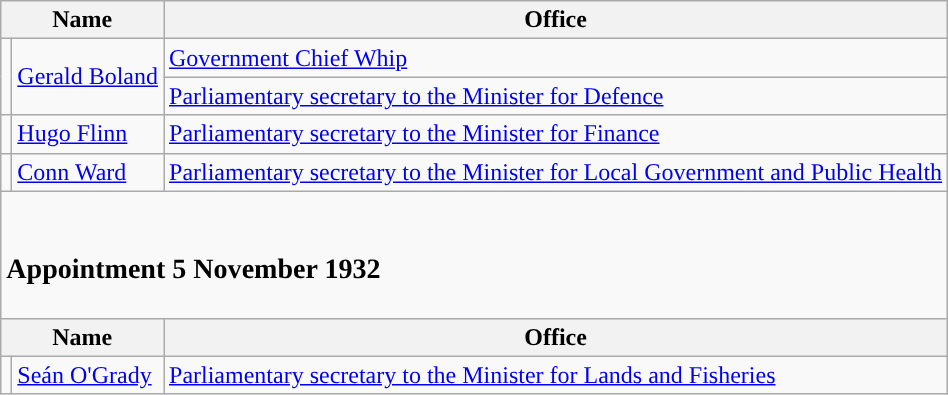<table class="wikitable">
<tr>
<th colspan="2">Name</th>
<th>Office</th>
</tr>
<tr>
<td rowspan="2" style="background-color: "></td>
<td rowspan="2"><a href='#'>Gerald Boland</a></td>
<td><a href='#'>Government Chief Whip</a></td>
</tr>
<tr>
<td><a href='#'>Parliamentary secretary to the Minister for Defence</a></td>
</tr>
<tr>
<td style="background-color: "></td>
<td><a href='#'>Hugo Flinn</a></td>
<td><a href='#'>Parliamentary secretary to the Minister for Finance</a></td>
</tr>
<tr>
<td style="background-color: "></td>
<td><a href='#'>Conn Ward</a></td>
<td><a href='#'>Parliamentary secretary to the Minister for Local Government and Public Health</a></td>
</tr>
<tr>
<td colspan=4><br><h3>Appointment 5 November 1932</h3></td>
</tr>
<tr>
<th colspan="2">Name</th>
<th>Office</th>
</tr>
<tr>
<td style="background-color: "></td>
<td><a href='#'>Seán O'Grady</a></td>
<td><a href='#'>Parliamentary secretary to the Minister for Lands and Fisheries</a></td>
</tr>
</table>
